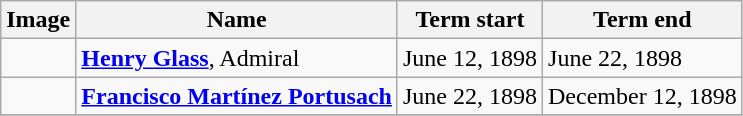<table class="wikitable">
<tr>
<th>Image</th>
<th>Name</th>
<th>Term start</th>
<th>Term end</th>
</tr>
<tr>
<td></td>
<td><strong><a href='#'>Henry Glass</a></strong>, Admiral</td>
<td>June 12, 1898</td>
<td>June 22, 1898</td>
</tr>
<tr>
<td></td>
<td><strong><a href='#'>Francisco Martínez Portusach</a></strong></td>
<td>June 22, 1898</td>
<td>December 12, 1898</td>
</tr>
<tr>
</tr>
</table>
